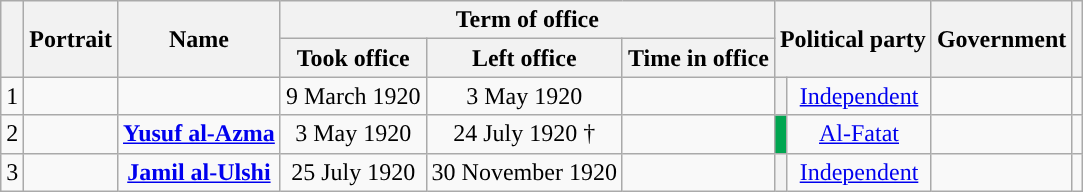<table class="wikitable" style="text-align:center">
<tr>
<th rowspan="2"></th>
<th rowspan="2">Portrait</th>
<th rowspan="2">Name<br></th>
<th colspan="3">Term of office</th>
<th colspan="2" rowspan="2">Political party</th>
<th rowspan="2">Government</th>
<th rowspan="2"></th>
</tr>
<tr>
<th>Took office</th>
<th>Left office</th>
<th>Time in office</th>
</tr>
<tr>
<td>1</td>
<td></td>
<td><strong></strong><br></td>
<td>9 March 1920</td>
<td>3 May 1920</td>
<td></td>
<th style="background:"></th>
<td><a href='#'>Independent</a></td>
<td></td>
<td></td>
</tr>
<tr>
<td>2</td>
<td></td>
<td><strong><a href='#'>Yusuf al-Azma</a></strong><br></td>
<td>3 May 1920</td>
<td>24 July 1920 †</td>
<td></td>
<th style="background:#00A550; "></th>
<td><a href='#'>Al-Fatat</a></td>
<td></td>
<td></td>
</tr>
<tr>
<td>3</td>
<td></td>
<td><strong><a href='#'>Jamil al-Ulshi</a></strong><br></td>
<td>25 July 1920</td>
<td>30 November 1920</td>
<td></td>
<th style="background:"></th>
<td><a href='#'>Independent</a></td>
<td><br></td>
<td></td>
</tr>
</table>
